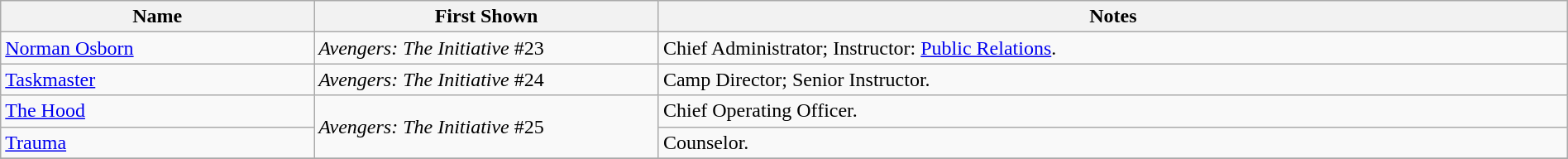<table class="wikitable" width=100%>
<tr>
<th width=20%>Name</th>
<th width=22%>First Shown</th>
<th>Notes</th>
</tr>
<tr>
<td><a href='#'>Norman Osborn</a></td>
<td><em>Avengers: The Initiative</em> #23</td>
<td>Chief Administrator; Instructor: <a href='#'>Public Relations</a>.</td>
</tr>
<tr>
<td><a href='#'>Taskmaster</a></td>
<td><em>Avengers: The Initiative</em> #24</td>
<td>Camp Director; Senior Instructor.</td>
</tr>
<tr>
<td><a href='#'>The Hood</a></td>
<td rowspan="2"><em>Avengers: The Initiative</em> #25</td>
<td>Chief Operating Officer.</td>
</tr>
<tr>
<td><a href='#'>Trauma</a></td>
<td>Counselor.</td>
</tr>
<tr>
</tr>
</table>
